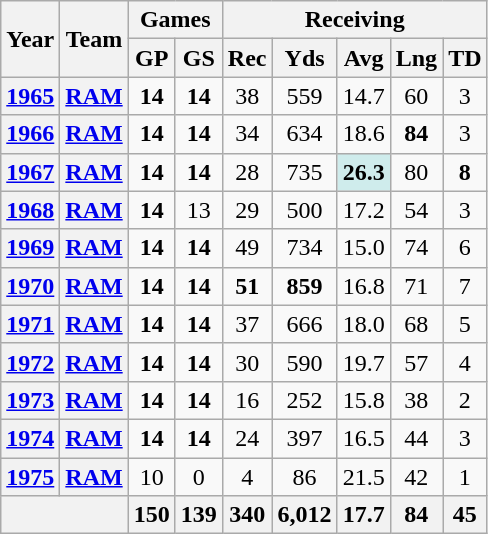<table class="wikitable" style="text-align:center;">
<tr>
<th rowspan="2">Year</th>
<th rowspan="2">Team</th>
<th colspan="2">Games</th>
<th colspan="5">Receiving</th>
</tr>
<tr>
<th>GP</th>
<th>GS</th>
<th>Rec</th>
<th>Yds</th>
<th>Avg</th>
<th>Lng</th>
<th>TD</th>
</tr>
<tr>
<th><a href='#'>1965</a></th>
<th><a href='#'>RAM</a></th>
<td><strong>14</strong></td>
<td><strong>14</strong></td>
<td>38</td>
<td>559</td>
<td>14.7</td>
<td>60</td>
<td>3</td>
</tr>
<tr>
<th><a href='#'>1966</a></th>
<th><a href='#'>RAM</a></th>
<td><strong>14</strong></td>
<td><strong>14</strong></td>
<td>34</td>
<td>634</td>
<td>18.6</td>
<td><strong>84</strong></td>
<td>3</td>
</tr>
<tr>
<th><a href='#'>1967</a></th>
<th><a href='#'>RAM</a></th>
<td><strong>14</strong></td>
<td><strong>14</strong></td>
<td>28</td>
<td>735</td>
<td style="background:#cfecec;"><strong>26.3</strong></td>
<td>80</td>
<td><strong>8</strong></td>
</tr>
<tr>
<th><a href='#'>1968</a></th>
<th><a href='#'>RAM</a></th>
<td><strong>14</strong></td>
<td>13</td>
<td>29</td>
<td>500</td>
<td>17.2</td>
<td>54</td>
<td>3</td>
</tr>
<tr>
<th><a href='#'>1969</a></th>
<th><a href='#'>RAM</a></th>
<td><strong>14</strong></td>
<td><strong>14</strong></td>
<td>49</td>
<td>734</td>
<td>15.0</td>
<td>74</td>
<td>6</td>
</tr>
<tr>
<th><a href='#'>1970</a></th>
<th><a href='#'>RAM</a></th>
<td><strong>14</strong></td>
<td><strong>14</strong></td>
<td><strong>51</strong></td>
<td><strong>859</strong></td>
<td>16.8</td>
<td>71</td>
<td>7</td>
</tr>
<tr>
<th><a href='#'>1971</a></th>
<th><a href='#'>RAM</a></th>
<td><strong>14</strong></td>
<td><strong>14</strong></td>
<td>37</td>
<td>666</td>
<td>18.0</td>
<td>68</td>
<td>5</td>
</tr>
<tr>
<th><a href='#'>1972</a></th>
<th><a href='#'>RAM</a></th>
<td><strong>14</strong></td>
<td><strong>14</strong></td>
<td>30</td>
<td>590</td>
<td>19.7</td>
<td>57</td>
<td>4</td>
</tr>
<tr>
<th><a href='#'>1973</a></th>
<th><a href='#'>RAM</a></th>
<td><strong>14</strong></td>
<td><strong>14</strong></td>
<td>16</td>
<td>252</td>
<td>15.8</td>
<td>38</td>
<td>2</td>
</tr>
<tr>
<th><a href='#'>1974</a></th>
<th><a href='#'>RAM</a></th>
<td><strong>14</strong></td>
<td><strong>14</strong></td>
<td>24</td>
<td>397</td>
<td>16.5</td>
<td>44</td>
<td>3</td>
</tr>
<tr>
<th><a href='#'>1975</a></th>
<th><a href='#'>RAM</a></th>
<td>10</td>
<td>0</td>
<td>4</td>
<td>86</td>
<td>21.5</td>
<td>42</td>
<td>1</td>
</tr>
<tr>
<th colspan="2"></th>
<th>150</th>
<th>139</th>
<th>340</th>
<th>6,012</th>
<th>17.7</th>
<th>84</th>
<th>45</th>
</tr>
</table>
